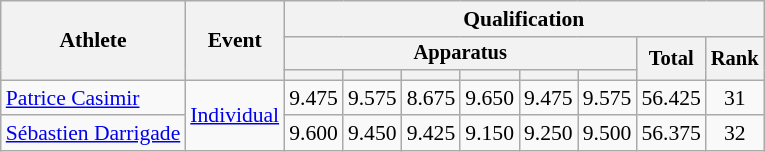<table class="wikitable" style="font-size:90%">
<tr>
<th rowspan=3>Athlete</th>
<th rowspan=3>Event</th>
<th colspan =8>Qualification</th>
</tr>
<tr style="font-size:95%">
<th colspan=6>Apparatus</th>
<th rowspan=2>Total</th>
<th rowspan=2>Rank</th>
</tr>
<tr style="font-size:95%">
<th></th>
<th></th>
<th></th>
<th></th>
<th></th>
<th></th>
</tr>
<tr align=center>
<td align=left><a href='#'>Patrice Casimir</a></td>
<td align=left rowspan=2><a href='#'>Individual</a></td>
<td>9.475</td>
<td>9.575</td>
<td>8.675</td>
<td>9.650</td>
<td>9.475</td>
<td>9.575</td>
<td>56.425</td>
<td>31</td>
</tr>
<tr align=center>
<td align=left><a href='#'>Sébastien Darrigade</a></td>
<td>9.600</td>
<td>9.450</td>
<td>9.425</td>
<td>9.150</td>
<td>9.250</td>
<td>9.500</td>
<td>56.375</td>
<td>32</td>
</tr>
</table>
